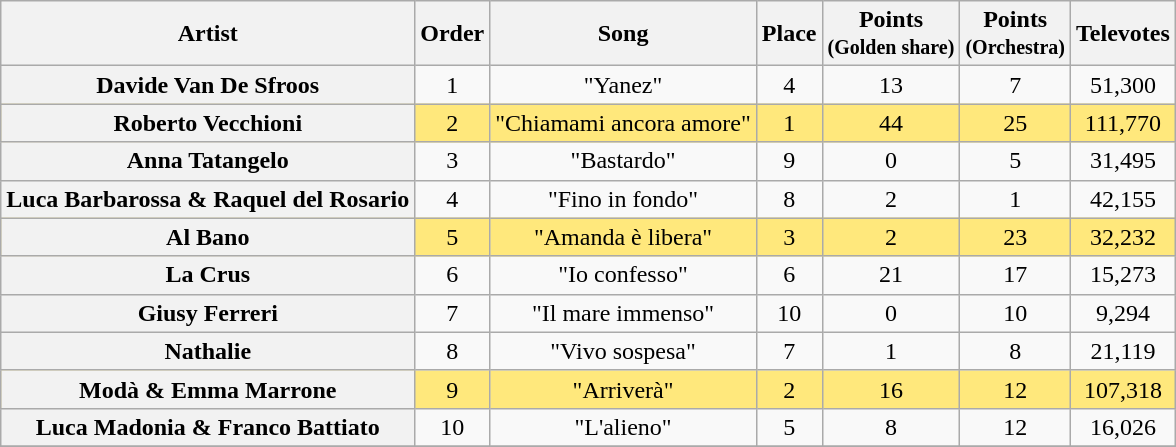<table class="sortable wikitable plainrowheaders" style="text-align:center;">
<tr>
<th>Artist</th>
<th>Order</th>
<th>Song</th>
<th>Place</th>
<th>Points<br><small>(Golden share)</small></th>
<th>Points<br><small>(Orchestra)</small></th>
<th>Televotes</th>
</tr>
<tr>
<th scope="row">Davide Van De Sfroos</th>
<td>1</td>
<td>"Yanez"</td>
<td>4</td>
<td>13</td>
<td>7</td>
<td>51,300</td>
</tr>
<tr style="background:#ffe87c;">
<th scope="row">Roberto Vecchioni</th>
<td>2</td>
<td>"Chiamami ancora amore"</td>
<td>1</td>
<td>44</td>
<td>25</td>
<td>111,770</td>
</tr>
<tr>
<th scope="row">Anna Tatangelo</th>
<td>3</td>
<td>"Bastardo"</td>
<td>9</td>
<td>0</td>
<td>5</td>
<td>31,495</td>
</tr>
<tr>
<th scope="row">Luca Barbarossa & Raquel del Rosario</th>
<td>4</td>
<td>"Fino in fondo"</td>
<td>8</td>
<td>2</td>
<td>1</td>
<td>42,155</td>
</tr>
<tr style="background:#ffe87c;">
<th scope="row">Al Bano</th>
<td>5</td>
<td>"Amanda è libera"</td>
<td>3</td>
<td>2</td>
<td>23</td>
<td>32,232</td>
</tr>
<tr>
<th scope="row">La Crus</th>
<td>6</td>
<td>"Io confesso"</td>
<td>6</td>
<td>21</td>
<td>17</td>
<td>15,273</td>
</tr>
<tr>
<th scope="row">Giusy Ferreri</th>
<td>7</td>
<td>"Il mare immenso"</td>
<td>10</td>
<td>0</td>
<td>10</td>
<td>9,294</td>
</tr>
<tr>
<th scope="row">Nathalie</th>
<td>8</td>
<td>"Vivo sospesa"</td>
<td>7</td>
<td>1</td>
<td>8</td>
<td>21,119</td>
</tr>
<tr style="background:#ffe87c;">
<th scope="row">Modà & Emma Marrone</th>
<td>9</td>
<td>"Arriverà"</td>
<td>2</td>
<td>16</td>
<td>12</td>
<td>107,318</td>
</tr>
<tr>
<th scope="row">Luca Madonia & Franco Battiato</th>
<td>10</td>
<td>"L'alieno"</td>
<td>5</td>
<td>8</td>
<td>12</td>
<td>16,026</td>
</tr>
<tr>
</tr>
</table>
